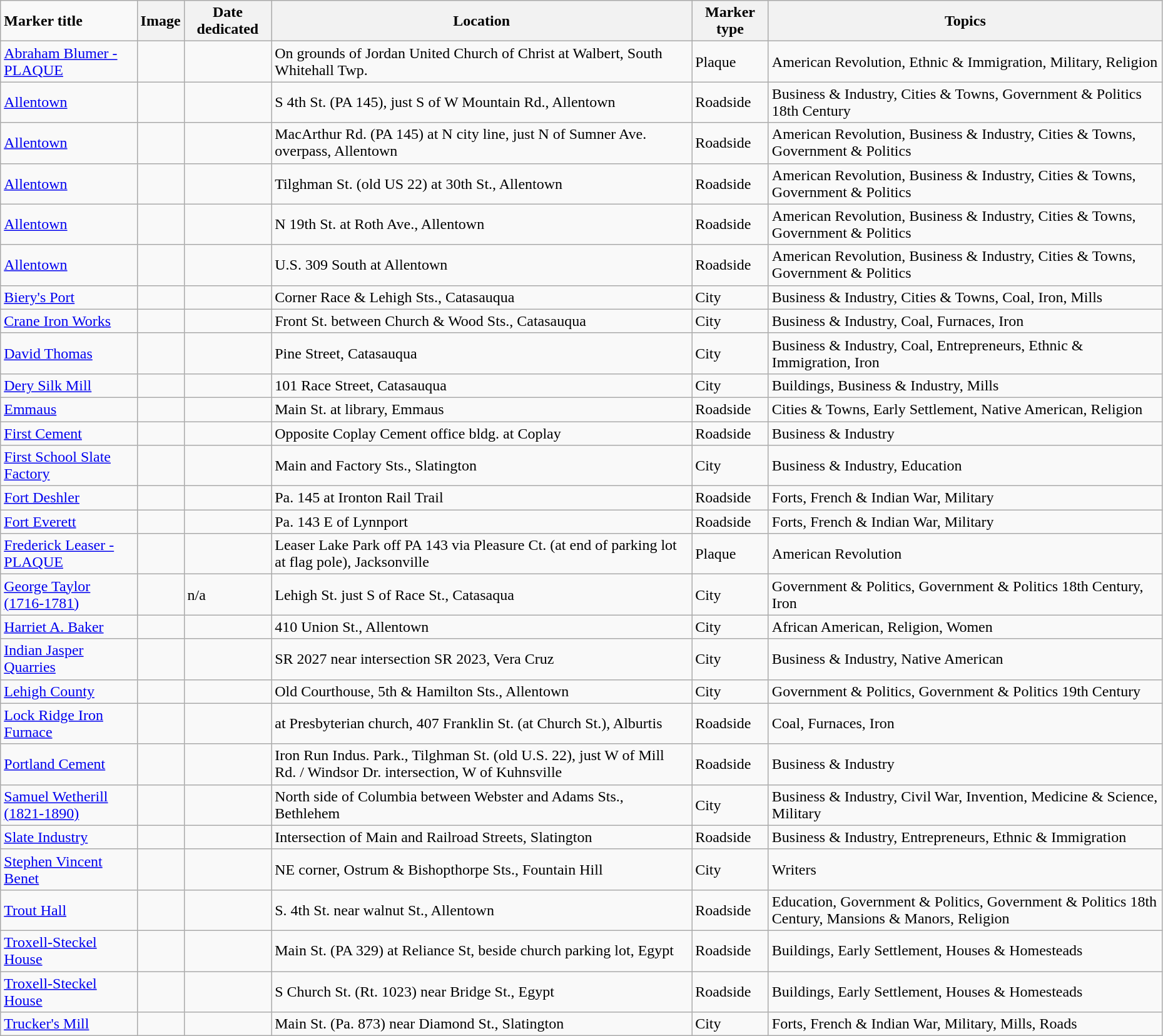<table class="wikitable sortable" style="width:98%">
<tr>
<td><strong>Marker title</strong></td>
<th class="unsortable"><strong>Image</strong></th>
<th><strong>Date dedicated</strong></th>
<th><strong>Location</strong></th>
<th><strong>Marker type</strong></th>
<th><strong>Topics</strong></th>
</tr>
<tr ->
<td><a href='#'>Abraham Blumer - PLAQUE</a></td>
<td></td>
<td></td>
<td>On grounds of Jordan United Church of Christ at Walbert, South Whitehall Twp.<br><small></small></td>
<td>Plaque</td>
<td>American Revolution, Ethnic & Immigration, Military, Religion</td>
</tr>
<tr ->
<td><a href='#'>Allentown</a></td>
<td></td>
<td></td>
<td>S 4th St. (PA 145), just S of W Mountain Rd., Allentown<br><small></small></td>
<td>Roadside</td>
<td>Business & Industry, Cities & Towns, Government & Politics 18th Century</td>
</tr>
<tr ->
<td><a href='#'>Allentown</a></td>
<td></td>
<td></td>
<td>MacArthur Rd. (PA 145) at N city line, just N of Sumner Ave. overpass, Allentown<br></td>
<td>Roadside</td>
<td>American Revolution, Business & Industry, Cities & Towns, Government & Politics</td>
</tr>
<tr ->
<td><a href='#'>Allentown</a></td>
<td></td>
<td></td>
<td>Tilghman St. (old US 22) at 30th St., Allentown<br><small></small></td>
<td>Roadside</td>
<td>American Revolution, Business & Industry, Cities & Towns, Government & Politics</td>
</tr>
<tr ->
<td><a href='#'>Allentown</a></td>
<td></td>
<td></td>
<td>N 19th St. at Roth Ave., Allentown<br></td>
<td>Roadside</td>
<td>American Revolution, Business & Industry, Cities & Towns, Government & Politics</td>
</tr>
<tr ->
<td><a href='#'>Allentown</a></td>
<td></td>
<td></td>
<td>U.S. 309 South at Allentown<br></td>
<td>Roadside</td>
<td>American Revolution, Business & Industry, Cities & Towns, Government & Politics</td>
</tr>
<tr ->
<td><a href='#'>Biery's Port</a></td>
<td></td>
<td></td>
<td>Corner Race & Lehigh Sts., Catasauqua<br></td>
<td>City</td>
<td>Business & Industry, Cities & Towns, Coal, Iron, Mills</td>
</tr>
<tr ->
<td><a href='#'>Crane Iron Works</a></td>
<td></td>
<td></td>
<td>Front St. between Church & Wood Sts., Catasauqua<br><small></small></td>
<td>City</td>
<td>Business & Industry, Coal, Furnaces, Iron</td>
</tr>
<tr ->
<td><a href='#'>David Thomas</a></td>
<td></td>
<td></td>
<td>Pine Street, Catasauqua<br><small></small></td>
<td>City</td>
<td>Business & Industry, Coal, Entrepreneurs, Ethnic & Immigration, Iron</td>
</tr>
<tr ->
<td><a href='#'>Dery Silk Mill</a></td>
<td></td>
<td></td>
<td>101 Race Street, Catasauqua<br><small></small></td>
<td>City</td>
<td>Buildings, Business & Industry, Mills</td>
</tr>
<tr ->
<td><a href='#'>Emmaus</a></td>
<td></td>
<td></td>
<td>Main St. at library, Emmaus<br><small></small></td>
<td>Roadside</td>
<td>Cities & Towns, Early Settlement, Native American, Religion</td>
</tr>
<tr ->
<td><a href='#'>First Cement</a></td>
<td></td>
<td></td>
<td>Opposite Coplay Cement office bldg. at Coplay<br><small></small></td>
<td>Roadside</td>
<td>Business & Industry</td>
</tr>
<tr ->
<td><a href='#'>First School Slate Factory</a></td>
<td></td>
<td></td>
<td>Main and Factory Sts., Slatington<br><small></small></td>
<td>City</td>
<td>Business & Industry, Education</td>
</tr>
<tr ->
<td><a href='#'>Fort Deshler</a></td>
<td></td>
<td></td>
<td>Pa. 145 at Ironton Rail Trail<br><small></small></td>
<td>Roadside</td>
<td>Forts, French & Indian War, Military</td>
</tr>
<tr ->
<td><a href='#'>Fort Everett</a></td>
<td></td>
<td></td>
<td>Pa. 143 E of Lynnport<br><small></small></td>
<td>Roadside</td>
<td>Forts, French & Indian War, Military</td>
</tr>
<tr ->
<td><a href='#'>Frederick Leaser - PLAQUE</a></td>
<td></td>
<td></td>
<td>Leaser Lake Park off PA 143 via Pleasure Ct. (at end of parking lot at flag pole), Jacksonville<br><small></small></td>
<td>Plaque</td>
<td>American Revolution</td>
</tr>
<tr ->
<td><a href='#'>George Taylor (1716-1781)</a></td>
<td></td>
<td>n/a</td>
<td>Lehigh St. just S of Race St., Catasaqua<br><small></small></td>
<td>City</td>
<td>Government & Politics, Government & Politics 18th Century, Iron</td>
</tr>
<tr ->
<td><a href='#'>Harriet A. Baker</a></td>
<td></td>
<td></td>
<td>410 Union St., Allentown<br><small></small></td>
<td>City</td>
<td>African American, Religion, Women</td>
</tr>
<tr ->
<td><a href='#'>Indian Jasper Quarries</a></td>
<td></td>
<td></td>
<td>SR 2027 near intersection SR 2023, Vera Cruz<br><small></small></td>
<td>City</td>
<td>Business & Industry, Native American</td>
</tr>
<tr ->
<td><a href='#'>Lehigh County</a></td>
<td></td>
<td></td>
<td>Old Courthouse, 5th & Hamilton Sts., Allentown<br><small></small></td>
<td>City</td>
<td>Government & Politics, Government & Politics 19th Century</td>
</tr>
<tr ->
<td><a href='#'>Lock Ridge Iron Furnace</a></td>
<td></td>
<td></td>
<td>at Presbyterian church, 407 Franklin St. (at Church St.), Alburtis<br><small></small></td>
<td>Roadside</td>
<td>Coal, Furnaces, Iron</td>
</tr>
<tr ->
<td><a href='#'>Portland Cement</a></td>
<td></td>
<td></td>
<td>Iron Run Indus. Park., Tilghman St. (old U.S. 22), just W of Mill Rd. / Windsor Dr. intersection, W of Kuhnsville<br><small></small></td>
<td>Roadside</td>
<td>Business & Industry</td>
</tr>
<tr ->
<td><a href='#'>Samuel Wetherill (1821-1890)</a></td>
<td></td>
<td></td>
<td>North side of Columbia between Webster and Adams Sts., Bethlehem<br><small></small></td>
<td>City</td>
<td>Business & Industry, Civil War, Invention, Medicine & Science, Military</td>
</tr>
<tr ->
<td><a href='#'>Slate Industry</a></td>
<td></td>
<td></td>
<td>Intersection of Main and Railroad Streets, Slatington<br><small></small></td>
<td>Roadside</td>
<td>Business & Industry, Entrepreneurs, Ethnic & Immigration</td>
</tr>
<tr ->
<td><a href='#'>Stephen Vincent Benet</a></td>
<td></td>
<td></td>
<td>NE corner, Ostrum & Bishopthorpe Sts., Fountain Hill<br><small></small></td>
<td>City</td>
<td>Writers</td>
</tr>
<tr ->
<td><a href='#'>Trout Hall</a></td>
<td></td>
<td></td>
<td>S. 4th St. near walnut St., Allentown<br><small></small></td>
<td>Roadside</td>
<td>Education, Government & Politics, Government & Politics 18th Century, Mansions & Manors, Religion</td>
</tr>
<tr ->
<td><a href='#'>Troxell-Steckel House</a></td>
<td></td>
<td></td>
<td>Main St. (PA 329) at Reliance St, beside church parking lot, Egypt<br><small></small></td>
<td>Roadside</td>
<td>Buildings, Early Settlement, Houses & Homesteads</td>
</tr>
<tr ->
<td><a href='#'>Troxell-Steckel House</a></td>
<td></td>
<td></td>
<td>S Church St. (Rt. 1023) near Bridge St., Egypt<br><small></small></td>
<td>Roadside</td>
<td>Buildings, Early Settlement, Houses & Homesteads</td>
</tr>
<tr ->
<td><a href='#'>Trucker's Mill</a></td>
<td></td>
<td></td>
<td>Main St. (Pa. 873) near Diamond St., Slatington<br><small></small></td>
<td>City</td>
<td>Forts, French & Indian War, Military, Mills, Roads</td>
</tr>
</table>
